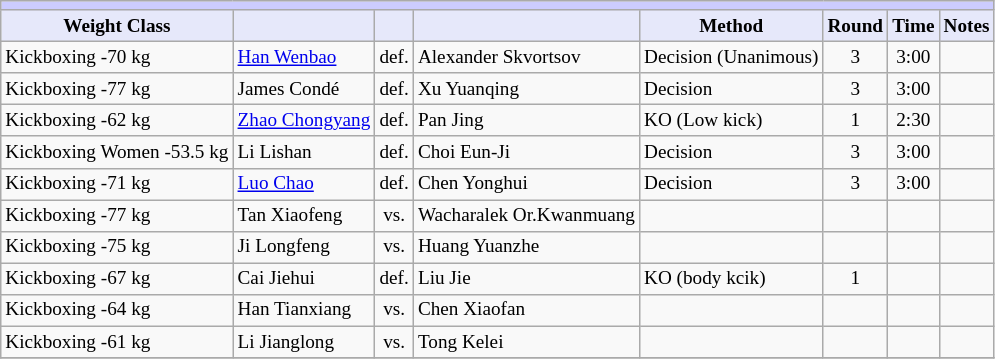<table class="wikitable" style="font-size: 80%;">
<tr>
<th colspan="8" style="background-color: #ccf; color: #000080; text-align: center;"></th>
</tr>
<tr>
<th colspan="1" style="background-color: #E6E8FA; color: #000000; text-align: center;">Weight Class</th>
<th colspan="1" style="background-color: #E6E8FA; color: #000000; text-align: center;"></th>
<th colspan="1" style="background-color: #E6E8FA; color: #000000; text-align: center;"></th>
<th colspan="1" style="background-color: #E6E8FA; color: #000000; text-align: center;"></th>
<th colspan="1" style="background-color: #E6E8FA; color: #000000; text-align: center;">Method</th>
<th colspan="1" style="background-color: #E6E8FA; color: #000000; text-align: center;">Round</th>
<th colspan="1" style="background-color: #E6E8FA; color: #000000; text-align: center;">Time</th>
<th colspan="1" style="background-color: #E6E8FA; color: #000000; text-align: center;">Notes</th>
</tr>
<tr>
<td>Kickboxing -70 kg</td>
<td> <a href='#'>Han Wenbao</a></td>
<td align=center>def.</td>
<td> Alexander Skvortsov</td>
<td>Decision (Unanimous)</td>
<td align=center>3</td>
<td align=center>3:00</td>
<td></td>
</tr>
<tr>
<td>Kickboxing -77 kg</td>
<td> James Condé</td>
<td align=center>def.</td>
<td> Xu Yuanqing</td>
<td>Decision</td>
<td align=center>3</td>
<td align=center>3:00</td>
<td></td>
</tr>
<tr>
<td>Kickboxing -62 kg</td>
<td> <a href='#'>Zhao Chongyang</a></td>
<td align=center>def.</td>
<td> Pan Jing</td>
<td>KO (Low kick)</td>
<td align=center>1</td>
<td align=center>2:30</td>
<td></td>
</tr>
<tr>
<td>Kickboxing Women -53.5 kg</td>
<td> Li Lishan</td>
<td align=center>def.</td>
<td> Choi Eun-Ji</td>
<td>Decision</td>
<td align=center>3</td>
<td align=center>3:00</td>
<td></td>
</tr>
<tr>
<td>Kickboxing -71 kg</td>
<td> <a href='#'>Luo Chao</a></td>
<td align=center>def.</td>
<td> Chen Yonghui</td>
<td>Decision</td>
<td align=center>3</td>
<td align=center>3:00</td>
<td></td>
</tr>
<tr>
<td>Kickboxing -77 kg</td>
<td> Tan Xiaofeng</td>
<td align=center>vs.</td>
<td> Wacharalek Or.Kwanmuang</td>
<td></td>
<td align=center></td>
<td align=center></td>
<td></td>
</tr>
<tr>
<td>Kickboxing -75 kg</td>
<td> Ji Longfeng</td>
<td align=center>vs.</td>
<td> Huang Yuanzhe</td>
<td></td>
<td align=center></td>
<td align=center></td>
<td></td>
</tr>
<tr>
<td>Kickboxing -67 kg</td>
<td> Cai Jiehui</td>
<td align=center>def.</td>
<td> Liu Jie</td>
<td>KO (body kcik)</td>
<td align=center>1</td>
<td align=center></td>
<td></td>
</tr>
<tr>
<td>Kickboxing -64 kg</td>
<td> Han Tianxiang</td>
<td align=center>vs.</td>
<td> Chen Xiaofan</td>
<td></td>
<td align=center></td>
<td align=center></td>
<td></td>
</tr>
<tr>
<td>Kickboxing -61 kg</td>
<td> Li Jianglong</td>
<td align=center>vs.</td>
<td> Tong Kelei</td>
<td></td>
<td align=center></td>
<td align=center></td>
<td></td>
</tr>
<tr>
</tr>
</table>
